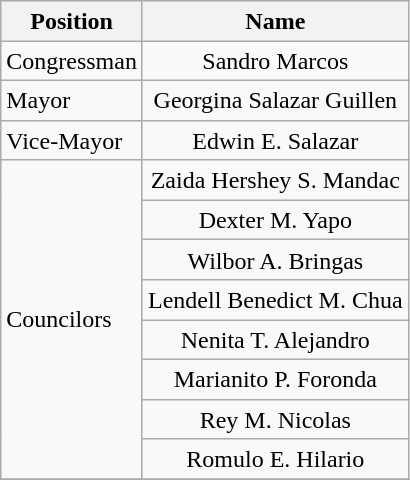<table class="wikitable" style="line-height:1.20em; font-size:100%;">
<tr>
<th>Position</th>
<th>Name</th>
</tr>
<tr>
<td>Congressman</td>
<td style="text-align:center;">Sandro Marcos</td>
</tr>
<tr>
<td>Mayor</td>
<td style="text-align:center;">Georgina Salazar Guillen</td>
</tr>
<tr>
<td>Vice-Mayor</td>
<td style="text-align:center;">Edwin E. Salazar</td>
</tr>
<tr>
<td rowspan=8>Councilors</td>
<td style="text-align:center;">Zaida Hershey S. Mandac</td>
</tr>
<tr>
<td style="text-align:center;">Dexter M. Yapo</td>
</tr>
<tr>
<td style="text-align:center;">Wilbor A. Bringas</td>
</tr>
<tr>
<td style="text-align:center;">Lendell Benedict M. Chua</td>
</tr>
<tr>
<td style="text-align:center;">Nenita T. Alejandro</td>
</tr>
<tr>
<td style="text-align:center;">Marianito P. Foronda</td>
</tr>
<tr>
<td style="text-align:center;">Rey M. Nicolas</td>
</tr>
<tr>
<td style="text-align:center;">Romulo E. Hilario</td>
</tr>
<tr>
</tr>
</table>
